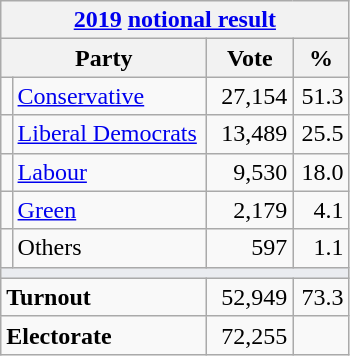<table class="wikitable">
<tr>
<th colspan="4"><a href='#'>2019</a> <a href='#'>notional result</a></th>
</tr>
<tr>
<th bgcolor="#DDDDFF" width="130px" colspan="2">Party</th>
<th bgcolor="#DDDDFF" width="50px">Vote</th>
<th bgcolor="#DDDDFF" width="30px">%</th>
</tr>
<tr>
<td></td>
<td><a href='#'>Conservative</a></td>
<td align=right>27,154</td>
<td align=right>51.3</td>
</tr>
<tr>
<td></td>
<td><a href='#'>Liberal Democrats</a></td>
<td align=right>13,489</td>
<td align=right>25.5</td>
</tr>
<tr>
<td></td>
<td><a href='#'>Labour</a></td>
<td align=right>9,530</td>
<td align=right>18.0</td>
</tr>
<tr>
<td></td>
<td><a href='#'>Green</a></td>
<td align=right>2,179</td>
<td align=right>4.1</td>
</tr>
<tr>
<td></td>
<td>Others</td>
<td align=right>597</td>
<td align=right>1.1</td>
</tr>
<tr>
<td colspan="4" bgcolor="#EAECF0"></td>
</tr>
<tr>
<td colspan="2"><strong>Turnout</strong></td>
<td align=right>52,949</td>
<td align=right>73.3</td>
</tr>
<tr>
<td colspan="2"><strong>Electorate</strong></td>
<td align=right>72,255</td>
</tr>
</table>
